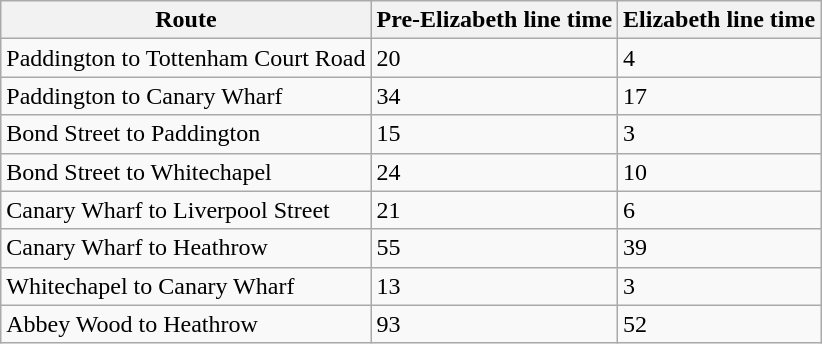<table class="wikitable">
<tr>
<th>Route</th>
<th>Pre-Elizabeth line time</th>
<th>Elizabeth line time</th>
</tr>
<tr>
<td>Paddington to Tottenham Court Road</td>
<td>20</td>
<td>4</td>
</tr>
<tr>
<td>Paddington to Canary Wharf</td>
<td>34</td>
<td>17</td>
</tr>
<tr>
<td>Bond Street to Paddington</td>
<td>15</td>
<td>3</td>
</tr>
<tr>
<td>Bond Street to Whitechapel</td>
<td>24</td>
<td>10</td>
</tr>
<tr>
<td>Canary Wharf to Liverpool Street</td>
<td>21</td>
<td>6</td>
</tr>
<tr>
<td>Canary Wharf to Heathrow</td>
<td>55</td>
<td>39</td>
</tr>
<tr>
<td>Whitechapel to Canary Wharf</td>
<td>13</td>
<td>3</td>
</tr>
<tr>
<td>Abbey Wood to Heathrow</td>
<td>93</td>
<td>52</td>
</tr>
</table>
